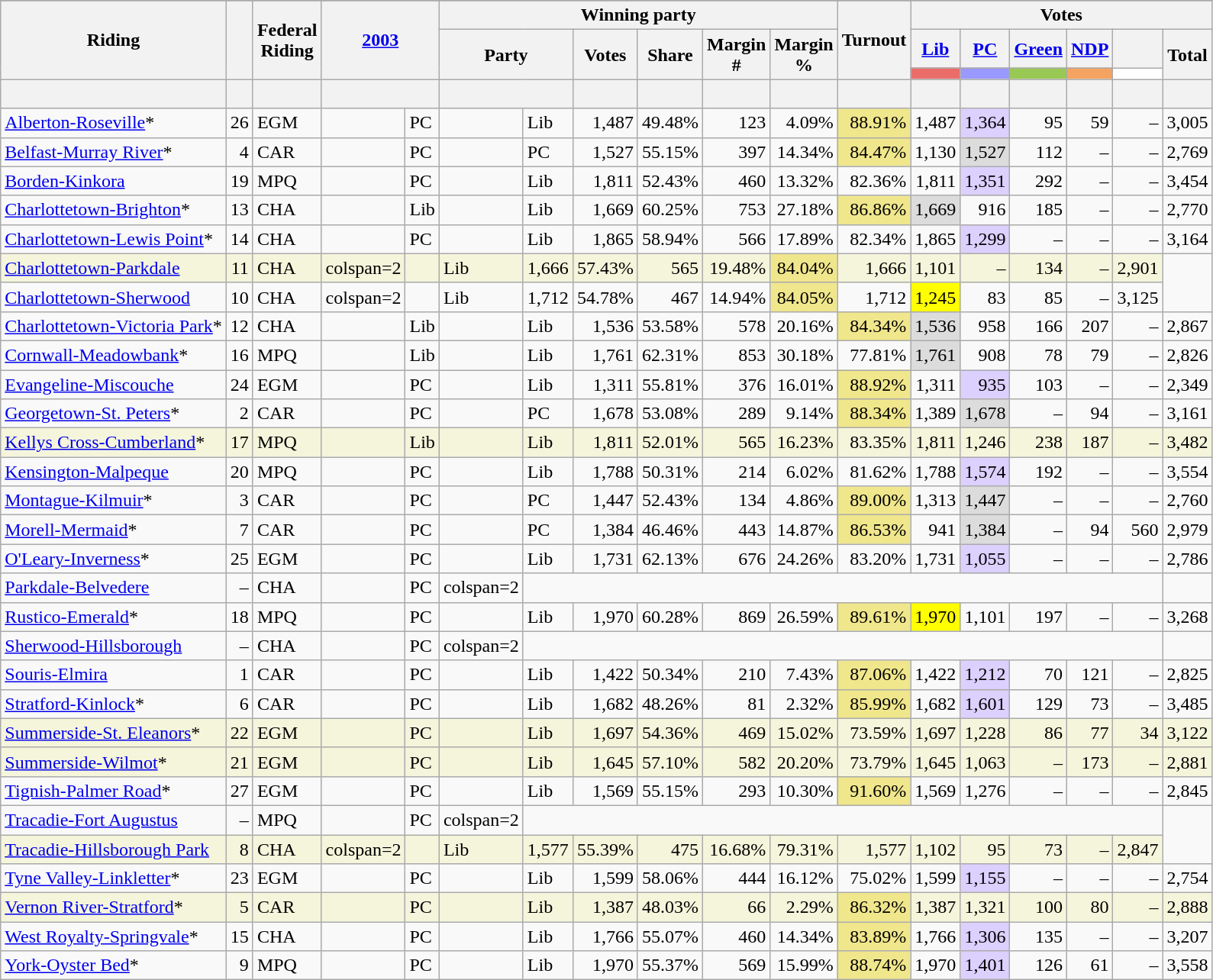<table class="wikitable sortable" style="text-align:right;">
<tr>
</tr>
<tr>
<th rowspan="3">Riding</th>
<th rowspan="3"></th>
<th rowspan="3">Federal<br>Riding</th>
<th colspan="2" rowspan="3"><a href='#'>2003</a></th>
<th colspan="6">Winning party</th>
<th rowspan="3">Turnout<br></th>
<th colspan="6">Votes</th>
</tr>
<tr>
<th colspan="2" rowspan="2">Party</th>
<th rowspan="2">Votes</th>
<th rowspan="2">Share</th>
<th rowspan="2">Margin<br>#</th>
<th rowspan="2">Margin<br>%</th>
<th><a href='#'>Lib</a></th>
<th><a href='#'>PC</a></th>
<th><a href='#'>Green</a></th>
<th><a href='#'>NDP</a></th>
<th></th>
<th rowspan="2">Total</th>
</tr>
<tr>
<th style="background-color:#EA6D6A;"></th>
<th style="background-color:#9999FF;"></th>
<th style="background-color:#99C955;"></th>
<th style="background-color:#F4A460;"></th>
<th style="background-color:#FFFFFF;"></th>
</tr>
<tr>
<th> </th>
<th></th>
<th></th>
<th colspan="2"></th>
<th colspan="2"></th>
<th></th>
<th></th>
<th></th>
<th></th>
<th></th>
<th></th>
<th></th>
<th></th>
<th></th>
<th></th>
<th></th>
</tr>
<tr>
<td style="text-align:left;"><a href='#'>Alberton-Roseville</a>*</td>
<td>26</td>
<td style="text-align:left;">EGM</td>
<td> </td>
<td style="text-align:left;">PC</td>
<td> </td>
<td style="text-align:left;">Lib</td>
<td>1,487</td>
<td>49.48%</td>
<td>123</td>
<td>4.09%</td>
<td style="background-color:#F0E68C;">88.91%</td>
<td>1,487</td>
<td style="background-color:#DCD0FF;">1,364</td>
<td>95</td>
<td>59</td>
<td>–</td>
<td>3,005</td>
</tr>
<tr>
<td style="text-align:left;"><a href='#'>Belfast-Murray River</a>*</td>
<td>4</td>
<td style="text-align:left;">CAR</td>
<td> </td>
<td style="text-align:left;">PC</td>
<td> </td>
<td style="text-align:left;">PC</td>
<td>1,527</td>
<td>55.15%</td>
<td>397</td>
<td>14.34%</td>
<td style="background-color:#F0E68C;">84.47%</td>
<td>1,130</td>
<td style="background-color:#DCDCDC;">1,527</td>
<td>112</td>
<td>–</td>
<td>–</td>
<td>2,769</td>
</tr>
<tr>
<td style="text-align:left;"><a href='#'>Borden-Kinkora</a></td>
<td>19</td>
<td style="text-align:left;">MPQ</td>
<td> </td>
<td style="text-align:left;">PC</td>
<td> </td>
<td style="text-align:left;">Lib</td>
<td>1,811</td>
<td>52.43%</td>
<td>460</td>
<td>13.32%</td>
<td>82.36%</td>
<td>1,811</td>
<td style="background-color:#DCD0FF;">1,351</td>
<td>292</td>
<td>–</td>
<td>–</td>
<td>3,454</td>
</tr>
<tr>
<td style="text-align:left;"><a href='#'>Charlottetown-Brighton</a>*</td>
<td>13</td>
<td style="text-align:left;">CHA</td>
<td> </td>
<td style="text-align:left;">Lib</td>
<td> </td>
<td style="text-align:left;">Lib</td>
<td>1,669</td>
<td>60.25%</td>
<td>753</td>
<td>27.18%</td>
<td style="background-color:#F0E68C;">86.86%</td>
<td style="background-color:#DCDCDC;">1,669</td>
<td>916</td>
<td>185</td>
<td>–</td>
<td>–</td>
<td>2,770</td>
</tr>
<tr>
<td style="text-align:left;"><a href='#'>Charlottetown-Lewis Point</a>*</td>
<td>14</td>
<td style="text-align:left;">CHA</td>
<td> </td>
<td style="text-align:left;">PC</td>
<td> </td>
<td style="text-align:left;">Lib</td>
<td>1,865</td>
<td>58.94%</td>
<td>566</td>
<td>17.89%</td>
<td>82.34%</td>
<td>1,865</td>
<td style="background-color:#DCD0FF;">1,299</td>
<td>–</td>
<td>–</td>
<td>–</td>
<td>3,164</td>
</tr>
<tr style="background-color:#F5F5DC;">
<td style="text-align:left;"><a href='#'>Charlottetown-Parkdale</a></td>
<td>11</td>
<td style="text-align:left;">CHA</td>
<td>colspan=2 </td>
<td> </td>
<td style="text-align:left;">Lib</td>
<td>1,666</td>
<td>57.43%</td>
<td>565</td>
<td>19.48%</td>
<td style="background-color:#F0E68C;">84.04%</td>
<td>1,666</td>
<td>1,101</td>
<td>–</td>
<td>134</td>
<td>–</td>
<td>2,901</td>
</tr>
<tr>
<td style="text-align:left;"><a href='#'>Charlottetown-Sherwood</a></td>
<td>10</td>
<td style="text-align:left;">CHA</td>
<td>colspan=2 </td>
<td> </td>
<td style="text-align:left;">Lib</td>
<td>1,712</td>
<td>54.78%</td>
<td>467</td>
<td>14.94%</td>
<td style="background-color:#F0E68C;">84.05%</td>
<td>1,712</td>
<td style="background-color:#FFFF00;">1,245</td>
<td>83</td>
<td>85</td>
<td>–</td>
<td>3,125</td>
</tr>
<tr>
<td style="text-align:left;"><a href='#'>Charlottetown-Victoria Park</a>*</td>
<td>12</td>
<td style="text-align:left;">CHA</td>
<td> </td>
<td style="text-align:left;">Lib</td>
<td> </td>
<td style="text-align:left;">Lib</td>
<td>1,536</td>
<td>53.58%</td>
<td>578</td>
<td>20.16%</td>
<td style="background-color:#F0E68C;">84.34%</td>
<td style="background-color:#DCDCDC;">1,536</td>
<td>958</td>
<td>166</td>
<td>207</td>
<td>–</td>
<td>2,867</td>
</tr>
<tr>
<td style="text-align:left;"><a href='#'>Cornwall-Meadowbank</a>*</td>
<td>16</td>
<td style="text-align:left;">MPQ</td>
<td> </td>
<td style="text-align:left;">Lib</td>
<td> </td>
<td style="text-align:left;">Lib</td>
<td>1,761</td>
<td>62.31%</td>
<td>853</td>
<td>30.18%</td>
<td>77.81%</td>
<td style="background-color:#DCDCDC;">1,761</td>
<td>908</td>
<td>78</td>
<td>79</td>
<td>–</td>
<td>2,826</td>
</tr>
<tr>
<td style="text-align:left;"><a href='#'>Evangeline-Miscouche</a></td>
<td>24</td>
<td style="text-align:left;">EGM</td>
<td> </td>
<td style="text-align:left;">PC</td>
<td> </td>
<td style="text-align:left;">Lib</td>
<td>1,311</td>
<td>55.81%</td>
<td>376</td>
<td>16.01%</td>
<td style="background-color:#F0E68C;">88.92%</td>
<td>1,311</td>
<td style="background-color:#DCD0FF;">935</td>
<td>103</td>
<td>–</td>
<td>–</td>
<td>2,349</td>
</tr>
<tr>
<td style="text-align:left;"><a href='#'>Georgetown-St. Peters</a>*</td>
<td>2</td>
<td style="text-align:left;">CAR</td>
<td> </td>
<td style="text-align:left;">PC</td>
<td> </td>
<td style="text-align:left;">PC</td>
<td>1,678</td>
<td>53.08%</td>
<td>289</td>
<td>9.14%</td>
<td style="background-color:#F0E68C;">88.34%</td>
<td>1,389</td>
<td style="background-color:#DCDCDC;">1,678</td>
<td>–</td>
<td>94</td>
<td>–</td>
<td>3,161</td>
</tr>
<tr style="background-color:#F5F5DC;">
<td style="text-align:left;"><a href='#'>Kellys Cross-Cumberland</a>*</td>
<td>17</td>
<td style="text-align:left;">MPQ</td>
<td> </td>
<td style="text-align:left;">Lib</td>
<td> </td>
<td style="text-align:left;">Lib</td>
<td>1,811</td>
<td>52.01%</td>
<td>565</td>
<td>16.23%</td>
<td>83.35%</td>
<td>1,811</td>
<td>1,246</td>
<td>238</td>
<td>187</td>
<td>–</td>
<td>3,482</td>
</tr>
<tr>
<td style="text-align:left;"><a href='#'>Kensington-Malpeque</a></td>
<td>20</td>
<td style="text-align:left;">MPQ</td>
<td> </td>
<td style="text-align:left;">PC</td>
<td> </td>
<td style="text-align:left;">Lib</td>
<td>1,788</td>
<td>50.31%</td>
<td>214</td>
<td>6.02%</td>
<td>81.62%</td>
<td>1,788</td>
<td style="background-color:#DCD0FF;">1,574</td>
<td>192</td>
<td>–</td>
<td>–</td>
<td>3,554</td>
</tr>
<tr>
<td style="text-align:left;"><a href='#'>Montague-Kilmuir</a>*</td>
<td>3</td>
<td style="text-align:left;">CAR</td>
<td> </td>
<td style="text-align:left;">PC</td>
<td> </td>
<td style="text-align:left;">PC</td>
<td>1,447</td>
<td>52.43%</td>
<td>134</td>
<td>4.86%</td>
<td style="background-color:#F0E68C;">89.00%</td>
<td>1,313</td>
<td style="background-color:#DCDCDC;">1,447</td>
<td>–</td>
<td>–</td>
<td>–</td>
<td>2,760</td>
</tr>
<tr>
<td style="text-align:left;"><a href='#'>Morell-Mermaid</a>*</td>
<td>7</td>
<td style="text-align:left;">CAR</td>
<td> </td>
<td style="text-align:left;">PC</td>
<td> </td>
<td style="text-align:left;">PC</td>
<td>1,384</td>
<td>46.46%</td>
<td>443</td>
<td>14.87%</td>
<td style="background-color:#F0E68C;">86.53%</td>
<td>941</td>
<td style="background-color:#DCDCDC;">1,384</td>
<td>–</td>
<td>94</td>
<td>560</td>
<td>2,979</td>
</tr>
<tr>
<td style="text-align:left;"><a href='#'>O'Leary-Inverness</a>*</td>
<td>25</td>
<td style="text-align:left;">EGM</td>
<td> </td>
<td style="text-align:left;">PC</td>
<td> </td>
<td style="text-align:left;">Lib</td>
<td>1,731</td>
<td>62.13%</td>
<td>676</td>
<td>24.26%</td>
<td>83.20%</td>
<td>1,731</td>
<td style="background-color:#DCD0FF;">1,055</td>
<td>–</td>
<td>–</td>
<td>–</td>
<td>2,786</td>
</tr>
<tr>
<td style="text-align:left;"><a href='#'>Parkdale-Belvedere</a></td>
<td>–</td>
<td style="text-align:left;">CHA</td>
<td> </td>
<td style="text-align:left;">PC</td>
<td>colspan=2 </td>
<td colspan="11"> </td>
</tr>
<tr>
<td style="text-align:left;"><a href='#'>Rustico-Emerald</a>*</td>
<td>18</td>
<td style="text-align:left;">MPQ</td>
<td> </td>
<td style="text-align:left;">PC</td>
<td> </td>
<td style="text-align:left;">Lib</td>
<td>1,970</td>
<td>60.28%</td>
<td>869</td>
<td>26.59%</td>
<td style="background-color:#F0E68C;">89.61%</td>
<td style="background-color:#FFFF00;">1,970</td>
<td>1,101</td>
<td>197</td>
<td>–</td>
<td>–</td>
<td>3,268</td>
</tr>
<tr>
<td style="text-align:left;"><a href='#'>Sherwood-Hillsborough</a></td>
<td>–</td>
<td style="text-align:left;">CHA</td>
<td> </td>
<td style="text-align:left;">PC</td>
<td>colspan=2 </td>
<td colspan="11"> </td>
</tr>
<tr>
<td style="text-align:left;"><a href='#'>Souris-Elmira</a></td>
<td>1</td>
<td style="text-align:left;">CAR</td>
<td> </td>
<td style="text-align:left;">PC</td>
<td> </td>
<td style="text-align:left;">Lib</td>
<td>1,422</td>
<td>50.34%</td>
<td>210</td>
<td>7.43%</td>
<td style="background-color:#F0E68C;">87.06%</td>
<td>1,422</td>
<td style="background-color:#DCD0FF;">1,212</td>
<td>70</td>
<td>121</td>
<td>–</td>
<td>2,825</td>
</tr>
<tr>
<td style="text-align:left;"><a href='#'>Stratford-Kinlock</a>*</td>
<td>6</td>
<td style="text-align:left;">CAR</td>
<td> </td>
<td style="text-align:left;">PC</td>
<td> </td>
<td style="text-align:left;">Lib</td>
<td>1,682</td>
<td>48.26%</td>
<td>81</td>
<td>2.32%</td>
<td style="background-color:#F0E68C;">85.99%</td>
<td>1,682</td>
<td style="background-color:#DCD0FF;">1,601</td>
<td>129</td>
<td>73</td>
<td>–</td>
<td>3,485</td>
</tr>
<tr style="background-color:#F5F5DC;">
<td style="text-align:left;"><a href='#'>Summerside-St. Eleanors</a>*</td>
<td>22</td>
<td style="text-align:left;">EGM</td>
<td> </td>
<td style="text-align:left;">PC</td>
<td> </td>
<td style="text-align:left;">Lib</td>
<td>1,697</td>
<td>54.36%</td>
<td>469</td>
<td>15.02%</td>
<td>73.59%</td>
<td>1,697</td>
<td>1,228</td>
<td>86</td>
<td>77</td>
<td>34</td>
<td>3,122</td>
</tr>
<tr style="background-color:#F5F5DC;">
<td style="text-align:left;"><a href='#'>Summerside-Wilmot</a>*</td>
<td>21</td>
<td style="text-align:left;">EGM</td>
<td> </td>
<td style="text-align:left;">PC</td>
<td> </td>
<td style="text-align:left;">Lib</td>
<td>1,645</td>
<td>57.10%</td>
<td>582</td>
<td>20.20%</td>
<td>73.79%</td>
<td>1,645</td>
<td>1,063</td>
<td>–</td>
<td>173</td>
<td>–</td>
<td>2,881</td>
</tr>
<tr>
<td style="text-align:left;"><a href='#'>Tignish-Palmer Road</a>*</td>
<td>27</td>
<td style="text-align:left;">EGM</td>
<td> </td>
<td style="text-align:left;">PC</td>
<td> </td>
<td style="text-align:left;">Lib</td>
<td>1,569</td>
<td>55.15%</td>
<td>293</td>
<td>10.30%</td>
<td style="background-color:#F0E68C;">91.60%</td>
<td>1,569</td>
<td>1,276</td>
<td>–</td>
<td>–</td>
<td>–</td>
<td>2,845</td>
</tr>
<tr>
<td style="text-align:left;"><a href='#'>Tracadie-Fort Augustus</a></td>
<td>–</td>
<td style="text-align:left;">MPQ</td>
<td> </td>
<td style="text-align:left;">PC</td>
<td>colspan=2 </td>
<td colspan="11"> </td>
</tr>
<tr style="background-color:#F5F5DC;">
<td style="text-align:left;"><a href='#'>Tracadie-Hillsborough Park</a></td>
<td>8</td>
<td style="text-align:left;">CHA</td>
<td>colspan=2 </td>
<td> </td>
<td style="text-align:left;">Lib</td>
<td>1,577</td>
<td>55.39%</td>
<td>475</td>
<td>16.68%</td>
<td>79.31%</td>
<td>1,577</td>
<td>1,102</td>
<td>95</td>
<td>73</td>
<td>–</td>
<td>2,847</td>
</tr>
<tr>
<td style="text-align:left;"><a href='#'>Tyne Valley-Linkletter</a>*</td>
<td>23</td>
<td style="text-align:left;">EGM</td>
<td> </td>
<td style="text-align:left;">PC</td>
<td> </td>
<td style="text-align:left;">Lib</td>
<td>1,599</td>
<td>58.06%</td>
<td>444</td>
<td>16.12%</td>
<td>75.02%</td>
<td>1,599</td>
<td style="background-color:#DCD0FF;">1,155</td>
<td>–</td>
<td>–</td>
<td>–</td>
<td>2,754</td>
</tr>
<tr style="background-color:#F5F5DC;">
<td style="text-align:left;"><a href='#'>Vernon River-Stratford</a>*</td>
<td>5</td>
<td style="text-align:left;">CAR</td>
<td> </td>
<td style="text-align:left;">PC</td>
<td> </td>
<td style="text-align:left;">Lib</td>
<td>1,387</td>
<td>48.03%</td>
<td>66</td>
<td>2.29%</td>
<td style="background-color:#F0E68C;">86.32%</td>
<td>1,387</td>
<td>1,321</td>
<td>100</td>
<td>80</td>
<td>–</td>
<td>2,888</td>
</tr>
<tr>
<td style="text-align:left;"><a href='#'>West Royalty-Springvale</a>*</td>
<td>15</td>
<td style="text-align:left;">CHA</td>
<td> </td>
<td style="text-align:left;">PC</td>
<td> </td>
<td style="text-align:left;">Lib</td>
<td>1,766</td>
<td>55.07%</td>
<td>460</td>
<td>14.34%</td>
<td style="background-color:#F0E68C;">83.89%</td>
<td>1,766</td>
<td style="background-color:#DCD0FF;">1,306</td>
<td>135</td>
<td>–</td>
<td>–</td>
<td>3,207</td>
</tr>
<tr>
<td style="text-align:left;"><a href='#'>York-Oyster Bed</a>*</td>
<td>9</td>
<td style="text-align:left;">MPQ</td>
<td> </td>
<td style="text-align:left;">PC</td>
<td> </td>
<td style="text-align:left;">Lib</td>
<td>1,970</td>
<td>55.37%</td>
<td>569</td>
<td>15.99%</td>
<td style="background-color:#F0E68C;">88.74%</td>
<td>1,970</td>
<td style="background-color:#DCD0FF;">1,401</td>
<td>126</td>
<td>61</td>
<td>–</td>
<td>3,558</td>
</tr>
</table>
